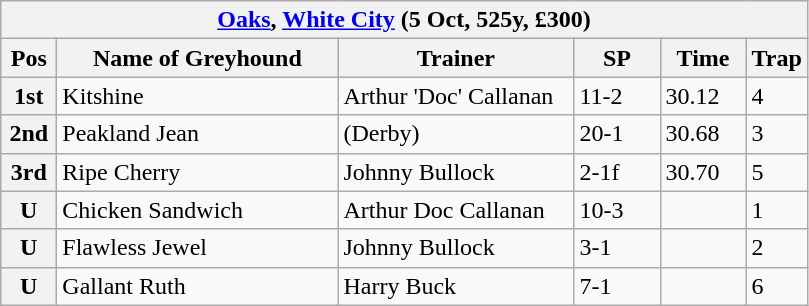<table class="wikitable">
<tr>
<th colspan="6"><a href='#'>Oaks</a>, <a href='#'>White City</a> (5 Oct, 525y, £300)</th>
</tr>
<tr>
<th width=30>Pos</th>
<th width=180>Name of Greyhound</th>
<th width=150>Trainer</th>
<th width=50>SP</th>
<th width=50>Time</th>
<th width=30>Trap</th>
</tr>
<tr>
<th>1st</th>
<td>Kitshine</td>
<td>Arthur 'Doc' Callanan</td>
<td>11-2</td>
<td>30.12</td>
<td>4</td>
</tr>
<tr>
<th>2nd</th>
<td>Peakland Jean</td>
<td>(Derby)</td>
<td>20-1</td>
<td>30.68</td>
<td>3</td>
</tr>
<tr>
<th>3rd</th>
<td>Ripe Cherry</td>
<td>Johnny Bullock</td>
<td>2-1f</td>
<td>30.70</td>
<td>5</td>
</tr>
<tr>
<th>U</th>
<td>Chicken Sandwich</td>
<td>Arthur Doc Callanan</td>
<td>10-3</td>
<td></td>
<td>1</td>
</tr>
<tr>
<th>U</th>
<td>Flawless Jewel</td>
<td>Johnny Bullock</td>
<td>3-1</td>
<td></td>
<td>2</td>
</tr>
<tr>
<th>U</th>
<td>Gallant Ruth</td>
<td>Harry Buck</td>
<td>7-1</td>
<td></td>
<td>6</td>
</tr>
</table>
